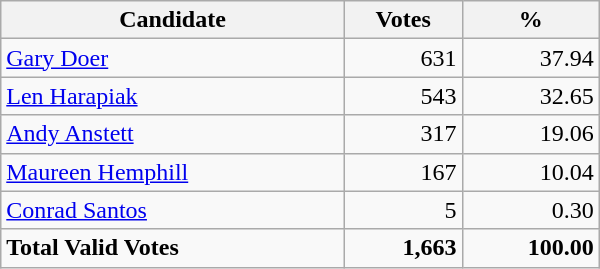<table class="wikitable" width="400">
<tr>
<th align="left">Candidate</th>
<th align="right">Votes</th>
<th align="right">%</th>
</tr>
<tr>
<td align="left"><a href='#'>Gary Doer</a></td>
<td align="right">631</td>
<td align="right">37.94</td>
</tr>
<tr>
<td align="left"><a href='#'>Len Harapiak</a></td>
<td align="right">543</td>
<td align="right">32.65</td>
</tr>
<tr>
<td align="left"><a href='#'>Andy Anstett</a></td>
<td align="right">317</td>
<td align="right">19.06</td>
</tr>
<tr>
<td align="left"><a href='#'>Maureen Hemphill</a></td>
<td align="right">167</td>
<td align="right">10.04</td>
</tr>
<tr>
<td align="left"><a href='#'>Conrad Santos</a></td>
<td align="right">5</td>
<td align="right">0.30</td>
</tr>
<tr>
<td align="left"><strong>Total Valid Votes</strong></td>
<td align="right"><strong>1,663</strong></td>
<td align="right"><strong>100.00</strong></td>
</tr>
</table>
